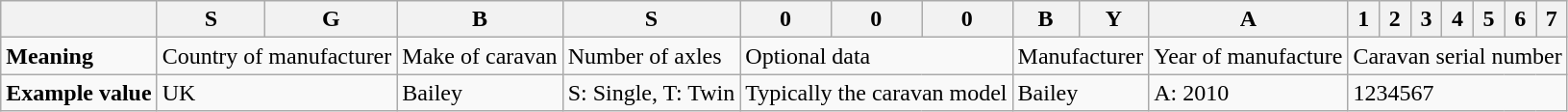<table class="wikitable">
<tr>
<th></th>
<th>S</th>
<th>G</th>
<th>B</th>
<th>S</th>
<th>0</th>
<th>0</th>
<th>0</th>
<th>B</th>
<th>Y</th>
<th>A</th>
<th>1</th>
<th>2</th>
<th>3</th>
<th>4</th>
<th>5</th>
<th>6</th>
<th>7</th>
</tr>
<tr style="text-align=center;">
<td colspan="1"><strong>Meaning</strong></td>
<td colspan="2">Country of manufacturer</td>
<td colspan="1">Make of caravan</td>
<td colspan="1">Number of axles</td>
<td colspan="3">Optional data</td>
<td colspan="2">Manufacturer</td>
<td colspan="1">Year of manufacture</td>
<td colspan="7">Caravan serial number</td>
</tr>
<tr>
<td colspan="1"><strong>Example value</strong></td>
<td colspan="2">UK</td>
<td colspan="1">Bailey</td>
<td colspan="1">S: Single, T: Twin</td>
<td colspan="3">Typically the caravan model</td>
<td colspan="2">Bailey</td>
<td colspan="1">A: 2010</td>
<td colspan="7">1234567</td>
</tr>
</table>
